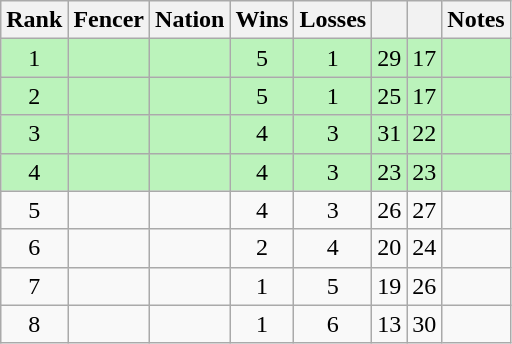<table class="wikitable sortable" style="text-align:center">
<tr>
<th>Rank</th>
<th>Fencer</th>
<th>Nation</th>
<th>Wins</th>
<th>Losses</th>
<th></th>
<th></th>
<th>Notes</th>
</tr>
<tr style="background:#bbf3bb;">
<td>1</td>
<td align=left></td>
<td align=left></td>
<td>5</td>
<td>1</td>
<td>29</td>
<td>17</td>
<td></td>
</tr>
<tr style= "background:#bbf3bb;">
<td>2</td>
<td align=left></td>
<td align=left></td>
<td>5</td>
<td>1</td>
<td>25</td>
<td>17</td>
<td></td>
</tr>
<tr style= "background:#bbf3bb;">
<td>3</td>
<td align=left></td>
<td align=left></td>
<td>4</td>
<td>3</td>
<td>31</td>
<td>22</td>
<td></td>
</tr>
<tr style= "background:#bbf3bb;">
<td>4</td>
<td align=left></td>
<td align=left></td>
<td>4</td>
<td>3</td>
<td>23</td>
<td>23</td>
<td></td>
</tr>
<tr>
<td>5</td>
<td align=left></td>
<td align=left></td>
<td>4</td>
<td>3</td>
<td>26</td>
<td>27</td>
<td></td>
</tr>
<tr>
<td>6</td>
<td align=left></td>
<td align=left></td>
<td>2</td>
<td>4</td>
<td>20</td>
<td>24</td>
<td></td>
</tr>
<tr>
<td>7</td>
<td align=left></td>
<td align=left></td>
<td>1</td>
<td>5</td>
<td>19</td>
<td>26</td>
<td></td>
</tr>
<tr>
<td>8</td>
<td align=left></td>
<td align=left></td>
<td>1</td>
<td>6</td>
<td>13</td>
<td>30</td>
<td></td>
</tr>
</table>
